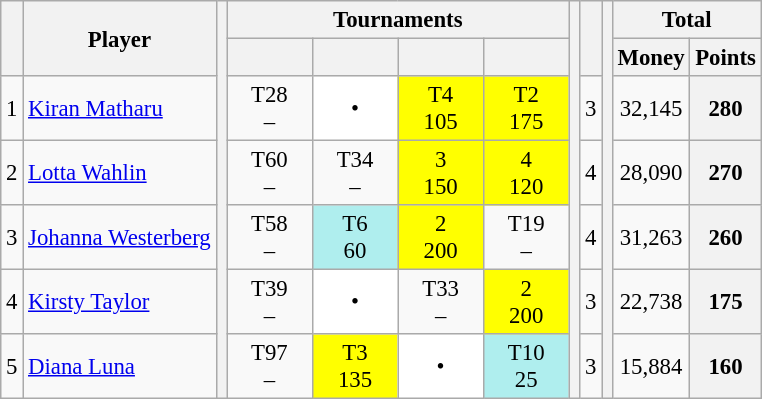<table class=wikitable style=font-size:95%;text-align:center>
<tr>
<th rowspan=2></th>
<th rowspan="2";>Player</th>
<th rowspan="7"></th>
<th colspan=4>Tournaments</th>
<th rowspan="7"></th>
<th rowspan=2></th>
<th rowspan="7"></th>
<th colspan=2>Total</th>
</tr>
<tr>
<th style="width:50px;"></th>
<th style="width:50px;"></th>
<th style="width:50px;"></th>
<th style="width:50px;"></th>
<th>Money</th>
<th>Points</th>
</tr>
<tr>
<td>1</td>
<td align="left"> <a href='#'>Kiran Matharu</a></td>
<td>T28<br>–</td>
<td style="background:white">•</td>
<td style="background:yellow">T4<br>105</td>
<td style="background:yellow">T2<br>175</td>
<td>3</td>
<td>32,145</td>
<th>280</th>
</tr>
<tr>
<td>2</td>
<td align=left> <a href='#'>Lotta Wahlin</a></td>
<td>T60<br>–</td>
<td>T34<br>–</td>
<td style="background:yellow">3<br>150</td>
<td style="background:yellow">4<br>120</td>
<td>4</td>
<td>28,090</td>
<th>270</th>
</tr>
<tr>
<td>3</td>
<td align="left"> <a href='#'>Johanna Westerberg</a></td>
<td>T58<br>–</td>
<td style="background:#afeeee">T6<br>60</td>
<td style="background:yellow">2<br>200</td>
<td>T19<br>–</td>
<td>4</td>
<td>31,263</td>
<th>260</th>
</tr>
<tr>
<td>4</td>
<td align="left"> <a href='#'>Kirsty Taylor</a></td>
<td>T39<br>–</td>
<td style="background:white">•</td>
<td>T33<br>–</td>
<td style="background:yellow">2<br>200</td>
<td>3</td>
<td>22,738</td>
<th>175</th>
</tr>
<tr>
<td>5</td>
<td align="left"> <a href='#'>Diana Luna</a></td>
<td>T97<br>–</td>
<td style="background:yellow">T3<br>135</td>
<td style="background:white">•</td>
<td style="background:#afeeee">T10<br>25</td>
<td>3</td>
<td>15,884</td>
<th>160</th>
</tr>
</table>
